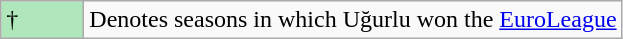<table class="wikitable">
<tr>
<td style="background:#AFE6BA; width:3em;">†</td>
<td>Denotes seasons in which Uğurlu won the <a href='#'>EuroLeague</a></td>
</tr>
</table>
